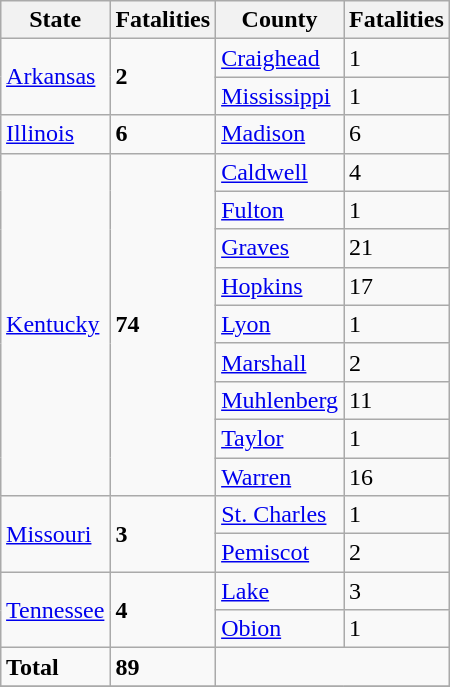<table class="wikitable" style="margin:0 0 0.5em 1em;float:right;">
<tr>
<th scope="col">State</th>
<th scope="col">Fatalities</th>
<th scope="col">County</th>
<th scope="col">Fatalities</th>
</tr>
<tr>
<td rowspan="2"><a href='#'>Arkansas</a></td>
<td rowspan="2"><strong>2</strong></td>
<td><a href='#'>Craighead</a></td>
<td>1</td>
</tr>
<tr>
<td><a href='#'>Mississippi</a></td>
<td>1</td>
</tr>
<tr>
<td rowspan="1"><a href='#'>Illinois</a></td>
<td rowspan="1"><strong>6</strong></td>
<td><a href='#'>Madison</a></td>
<td>6</td>
</tr>
<tr>
<td rowspan="9"><a href='#'>Kentucky</a></td>
<td rowspan="9"><strong>74</strong></td>
<td><a href='#'>Caldwell</a></td>
<td>4</td>
</tr>
<tr>
<td><a href='#'>Fulton</a></td>
<td>1</td>
</tr>
<tr>
<td><a href='#'>Graves</a></td>
<td>21</td>
</tr>
<tr>
<td><a href='#'>Hopkins</a></td>
<td>17</td>
</tr>
<tr>
<td><a href='#'>Lyon</a></td>
<td>1</td>
</tr>
<tr>
<td><a href='#'>Marshall</a></td>
<td>2</td>
</tr>
<tr>
<td><a href='#'>Muhlenberg</a></td>
<td>11</td>
</tr>
<tr>
<td><a href='#'>Taylor</a></td>
<td>1</td>
</tr>
<tr>
<td><a href='#'>Warren</a></td>
<td>16</td>
</tr>
<tr>
<td rowspan="2"><a href='#'>Missouri</a></td>
<td rowspan="2"><strong>3</strong></td>
<td><a href='#'>St. Charles</a></td>
<td>1</td>
</tr>
<tr>
<td><a href='#'>Pemiscot</a></td>
<td>2</td>
</tr>
<tr>
<td rowspan="2"><a href='#'>Tennessee</a></td>
<td rowspan="2"><strong>4</strong></td>
<td><a href='#'>Lake</a></td>
<td>3</td>
</tr>
<tr>
<td><a href='#'>Obion</a></td>
<td>1</td>
</tr>
<tr>
<td><strong>Total</strong></td>
<td><strong>89</strong></td>
<td colspan="2"></td>
</tr>
<tr>
</tr>
</table>
